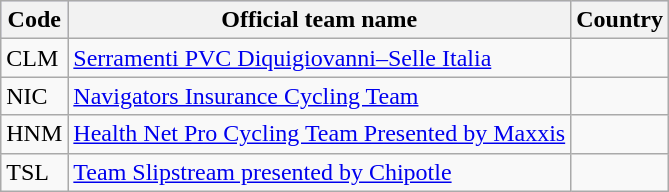<table class="wikitable">
<tr style="background:#ccccff;">
<th>Code</th>
<th>Official team name</th>
<th>Country</th>
</tr>
<tr>
<td>CLM</td>
<td><a href='#'>Serramenti PVC Diquigiovanni–Selle Italia</a></td>
<td></td>
</tr>
<tr>
<td>NIC</td>
<td><a href='#'>Navigators Insurance Cycling Team</a></td>
<td></td>
</tr>
<tr>
<td>HNM</td>
<td><a href='#'>Health Net Pro Cycling Team Presented by Maxxis</a></td>
<td></td>
</tr>
<tr>
<td>TSL</td>
<td><a href='#'>Team Slipstream presented by Chipotle</a></td>
<td></td>
</tr>
</table>
